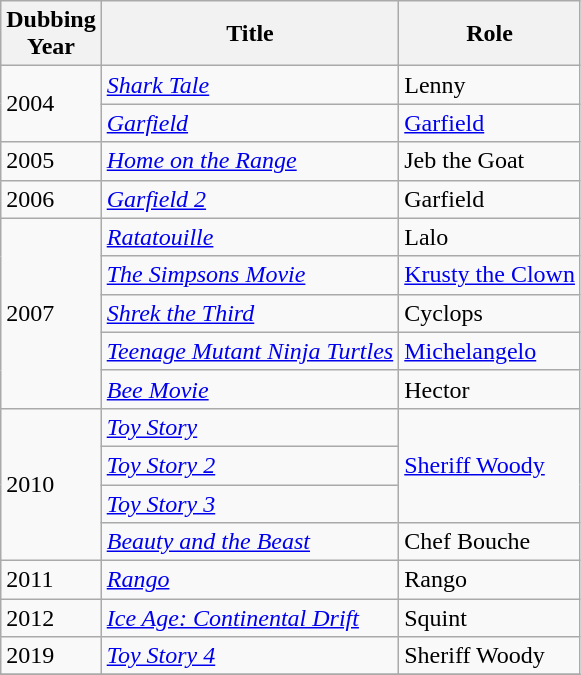<table class="wikitable sortable">
<tr>
<th>Dubbing<br>Year</th>
<th>Title</th>
<th>Role</th>
</tr>
<tr>
<td rowspan=2>2004</td>
<td><em><a href='#'>Shark Tale</a></em></td>
<td>Lenny</td>
</tr>
<tr>
<td><em><a href='#'>Garfield</a></em></td>
<td><a href='#'>Garfield</a></td>
</tr>
<tr>
<td>2005</td>
<td><em><a href='#'>Home on the Range</a></em></td>
<td>Jeb the Goat</td>
</tr>
<tr>
<td>2006</td>
<td><em><a href='#'>Garfield 2</a></em></td>
<td>Garfield</td>
</tr>
<tr>
<td rowspan=5>2007</td>
<td><em><a href='#'>Ratatouille</a></em></td>
<td>Lalo</td>
</tr>
<tr>
<td><em><a href='#'>The Simpsons Movie</a></em></td>
<td><a href='#'>Krusty the Clown</a></td>
</tr>
<tr>
<td><em><a href='#'>Shrek the Third</a></em></td>
<td>Cyclops</td>
</tr>
<tr>
<td><em><a href='#'>Teenage Mutant Ninja Turtles</a></em></td>
<td><a href='#'>Michelangelo</a></td>
</tr>
<tr>
<td><em><a href='#'>Bee Movie</a></em></td>
<td>Hector</td>
</tr>
<tr>
<td rowspan=4>2010</td>
<td><em><a href='#'>Toy Story</a></em></td>
<td rowspan=3><a href='#'>Sheriff Woody</a></td>
</tr>
<tr>
<td><em><a href='#'>Toy Story 2</a></em></td>
</tr>
<tr>
<td><em><a href='#'>Toy Story 3</a></em></td>
</tr>
<tr>
<td><em><a href='#'>Beauty and the Beast</a></em></td>
<td>Chef Bouche</td>
</tr>
<tr>
<td>2011</td>
<td><em><a href='#'>Rango</a></em></td>
<td>Rango</td>
</tr>
<tr>
<td>2012</td>
<td><em><a href='#'>Ice Age: Continental Drift</a></em></td>
<td>Squint</td>
</tr>
<tr>
<td>2019</td>
<td><em><a href='#'>Toy Story 4</a></em></td>
<td>Sheriff Woody</td>
</tr>
<tr>
</tr>
</table>
